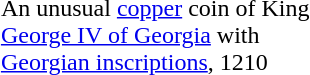<table class="toccolours" style="float:right; margin:0 0 1em 1em; clear:right;">
<tr>
<td></td>
</tr>
<tr>
<td>An unusual <a href='#'>copper</a> coin of King <br><a href='#'>George IV of Georgia</a> with <br><a href='#'>Georgian inscriptions</a>, 1210</td>
</tr>
</table>
